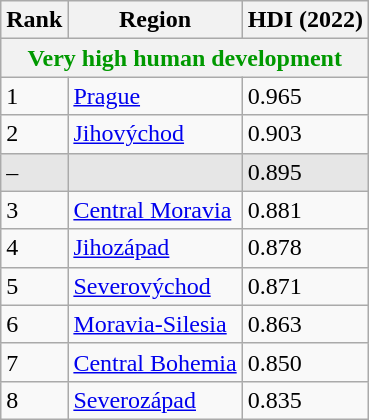<table class="wikitable sortable">
<tr>
<th>Rank</th>
<th>Region</th>
<th>HDI (2022)</th>
</tr>
<tr>
<th colspan="3" style="color:#090;">Very high human development</th>
</tr>
<tr>
<td>1</td>
<td style="text-align:left"><a href='#'>Prague</a></td>
<td>0.965</td>
</tr>
<tr>
<td>2</td>
<td style="text-align:left"><a href='#'>Jihovýchod</a></td>
<td>0.903</td>
</tr>
<tr style="background:#e6e6e6">
<td>–</td>
<td style="text-align:left"><strong></strong></td>
<td>0.895</td>
</tr>
<tr>
<td>3</td>
<td><a href='#'>Central Moravia</a></td>
<td>0.881</td>
</tr>
<tr>
<td>4</td>
<td style="text-align:left"><a href='#'>Jihozápad</a></td>
<td>0.878</td>
</tr>
<tr>
<td>5</td>
<td style="text-align:left"><a href='#'>Severovýchod</a></td>
<td>0.871</td>
</tr>
<tr>
<td>6</td>
<td style="text-align:left"><a href='#'>Moravia-Silesia</a></td>
<td>0.863</td>
</tr>
<tr>
<td>7</td>
<td style="text-align:left"><a href='#'>Central Bohemia</a></td>
<td>0.850</td>
</tr>
<tr>
<td>8</td>
<td style="text-align:left"><a href='#'>Severozápad</a></td>
<td>0.835</td>
</tr>
</table>
